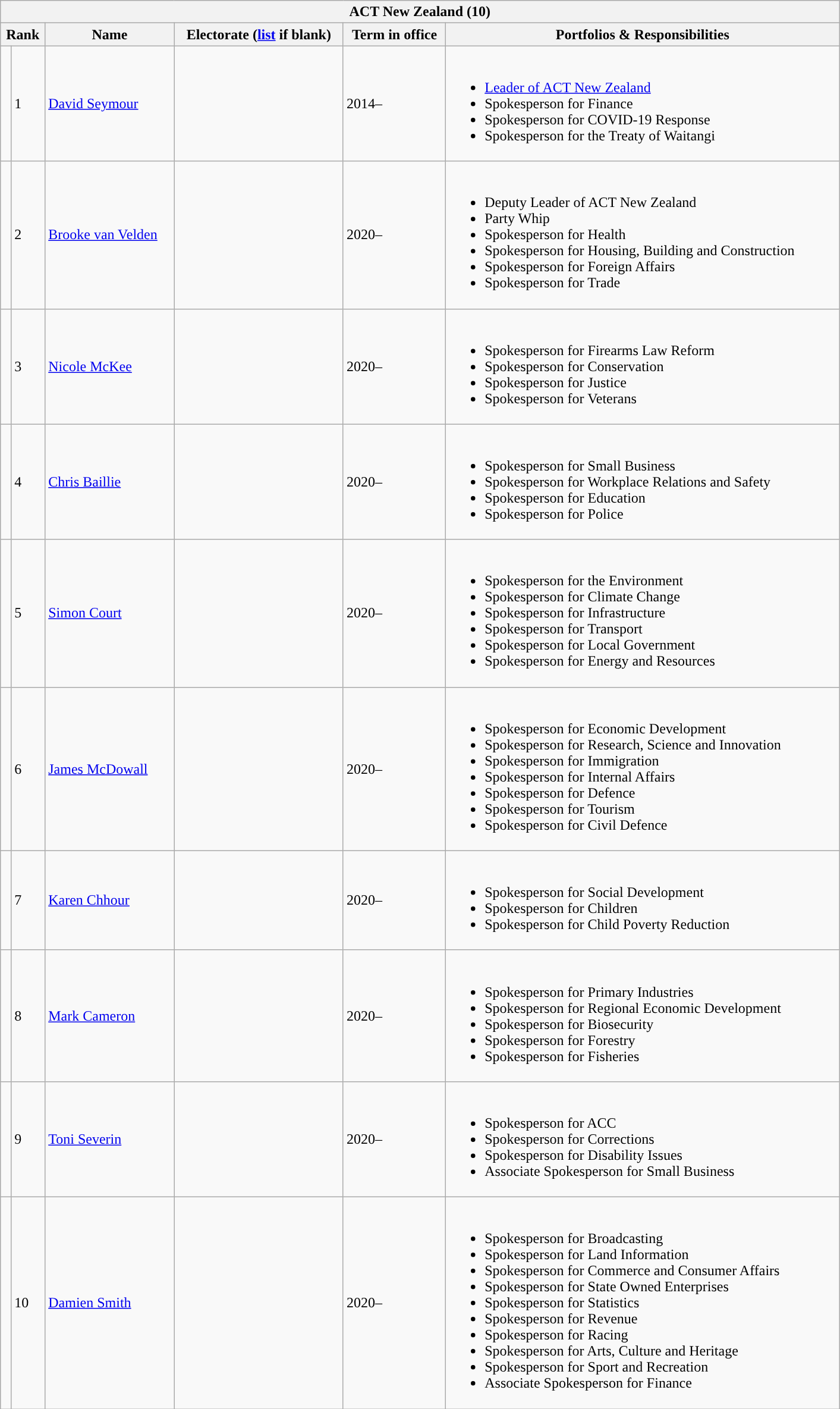<table role="presentation" class="wikitable mw-collapsible mw-collapsed">
<tr>
<th colspan="6" style="width: 700pt; background: ">ACT New Zealand (10)</th>
</tr>
<tr>
<th colspan="2">Rank</th>
<th>Name</th>
<th>Electorate (<a href='#'>list</a> if blank)</th>
<th>Term in office</th>
<th>Portfolios & Responsibilities</th>
</tr>
<tr>
<td></td>
<td>1</td>
<td><a href='#'>David Seymour</a></td>
<td></td>
<td>2014–</td>
<td><br><ul><li><a href='#'>Leader of ACT New Zealand</a></li><li>Spokesperson for Finance</li><li>Spokesperson for COVID-19 Response</li><li>Spokesperson for the Treaty of Waitangi</li></ul></td>
</tr>
<tr>
<td></td>
<td>2</td>
<td><a href='#'>Brooke van Velden</a></td>
<td></td>
<td>2020–</td>
<td><br><ul><li>Deputy Leader of ACT New Zealand</li><li>Party Whip</li><li>Spokesperson for Health</li><li>Spokesperson for Housing, Building and Construction</li><li>Spokesperson for Foreign Affairs</li><li>Spokesperson for Trade</li></ul></td>
</tr>
<tr>
<td></td>
<td>3</td>
<td><a href='#'>Nicole McKee</a></td>
<td></td>
<td>2020–</td>
<td><br><ul><li>Spokesperson for Firearms Law Reform</li><li>Spokesperson for Conservation</li><li>Spokesperson for Justice</li><li>Spokesperson for Veterans</li></ul></td>
</tr>
<tr>
<td></td>
<td>4</td>
<td><a href='#'>Chris Baillie</a></td>
<td></td>
<td>2020–</td>
<td><br><ul><li>Spokesperson for Small Business</li><li>Spokesperson for Workplace Relations and Safety</li><li>Spokesperson for Education</li><li>Spokesperson for Police</li></ul></td>
</tr>
<tr>
<td></td>
<td>5</td>
<td><a href='#'>Simon Court</a></td>
<td></td>
<td>2020–</td>
<td><br><ul><li>Spokesperson for the Environment</li><li>Spokesperson for Climate Change</li><li>Spokesperson for Infrastructure</li><li>Spokesperson for Transport</li><li>Spokesperson for Local Government</li><li>Spokesperson for Energy and Resources</li></ul></td>
</tr>
<tr>
<td></td>
<td>6</td>
<td><a href='#'>James McDowall</a></td>
<td></td>
<td>2020–</td>
<td><br><ul><li>Spokesperson for Economic Development</li><li>Spokesperson for Research, Science and Innovation</li><li>Spokesperson for Immigration</li><li>Spokesperson for Internal Affairs</li><li>Spokesperson for Defence</li><li>Spokesperson for Tourism</li><li>Spokesperson for Civil Defence</li></ul></td>
</tr>
<tr>
<td></td>
<td>7</td>
<td><a href='#'>Karen Chhour</a></td>
<td></td>
<td>2020–</td>
<td><br><ul><li>Spokesperson for Social Development</li><li>Spokesperson for Children</li><li>Spokesperson for Child Poverty Reduction</li></ul></td>
</tr>
<tr>
<td></td>
<td>8</td>
<td><a href='#'>Mark Cameron</a></td>
<td></td>
<td>2020–</td>
<td><br><ul><li>Spokesperson for Primary Industries</li><li>Spokesperson for Regional Economic Development</li><li>Spokesperson for Biosecurity</li><li>Spokesperson for Forestry</li><li>Spokesperson for Fisheries</li></ul></td>
</tr>
<tr>
<td></td>
<td>9</td>
<td><a href='#'>Toni Severin</a></td>
<td></td>
<td>2020–</td>
<td><br><ul><li>Spokesperson for ACC</li><li>Spokesperson for Corrections</li><li>Spokesperson for Disability Issues</li><li>Associate Spokesperson for Small Business</li></ul></td>
</tr>
<tr>
<td></td>
<td>10</td>
<td><a href='#'>Damien Smith</a></td>
<td></td>
<td>2020–</td>
<td><br><ul><li>Spokesperson for Broadcasting</li><li>Spokesperson for Land Information</li><li>Spokesperson for Commerce and Consumer Affairs</li><li>Spokesperson for State Owned Enterprises</li><li>Spokesperson for Statistics</li><li>Spokesperson for Revenue</li><li>Spokesperson for Racing</li><li>Spokesperson for Arts, Culture and Heritage</li><li>Spokesperson for Sport and Recreation</li><li>Associate Spokesperson for Finance</li></ul></td>
</tr>
</table>
